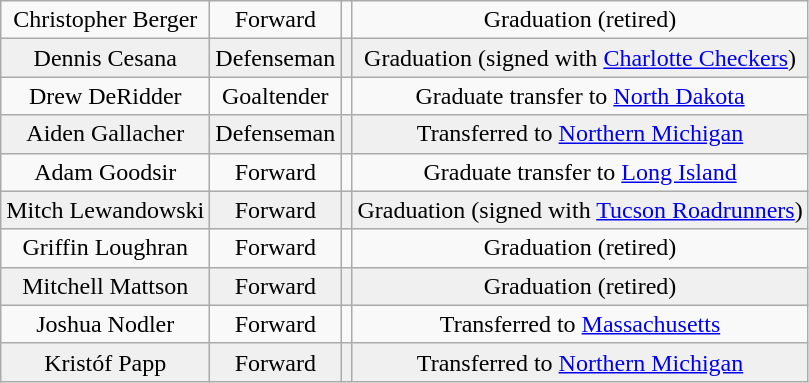<table class="wikitable">
<tr align="center" bgcolor="">
<td>Christopher Berger</td>
<td>Forward</td>
<td></td>
<td>Graduation (retired)</td>
</tr>
<tr align="center" bgcolor="f0f0f0">
<td>Dennis Cesana</td>
<td>Defenseman</td>
<td></td>
<td>Graduation (signed with <a href='#'>Charlotte Checkers</a>)</td>
</tr>
<tr align="center" bgcolor="">
<td>Drew DeRidder</td>
<td>Goaltender</td>
<td></td>
<td>Graduate transfer to <a href='#'>North Dakota</a></td>
</tr>
<tr align="center" bgcolor="f0f0f0">
<td>Aiden Gallacher</td>
<td>Defenseman</td>
<td></td>
<td>Transferred to <a href='#'>Northern Michigan</a></td>
</tr>
<tr align="center" bgcolor="">
<td>Adam Goodsir</td>
<td>Forward</td>
<td></td>
<td>Graduate transfer to <a href='#'>Long Island</a></td>
</tr>
<tr align="center" bgcolor="f0f0f0">
<td>Mitch Lewandowski</td>
<td>Forward</td>
<td></td>
<td>Graduation (signed with <a href='#'>Tucson Roadrunners</a>)</td>
</tr>
<tr align="center" bgcolor="">
<td>Griffin Loughran</td>
<td>Forward</td>
<td></td>
<td>Graduation (retired)</td>
</tr>
<tr align="center" bgcolor="f0f0f0">
<td>Mitchell Mattson</td>
<td>Forward</td>
<td></td>
<td>Graduation (retired)</td>
</tr>
<tr align="center" bgcolor="">
<td>Joshua Nodler</td>
<td>Forward</td>
<td></td>
<td>Transferred to <a href='#'>Massachusetts</a></td>
</tr>
<tr align="center" bgcolor="f0f0f0">
<td>Kristóf Papp</td>
<td>Forward</td>
<td></td>
<td>Transferred to <a href='#'>Northern Michigan</a></td>
</tr>
</table>
